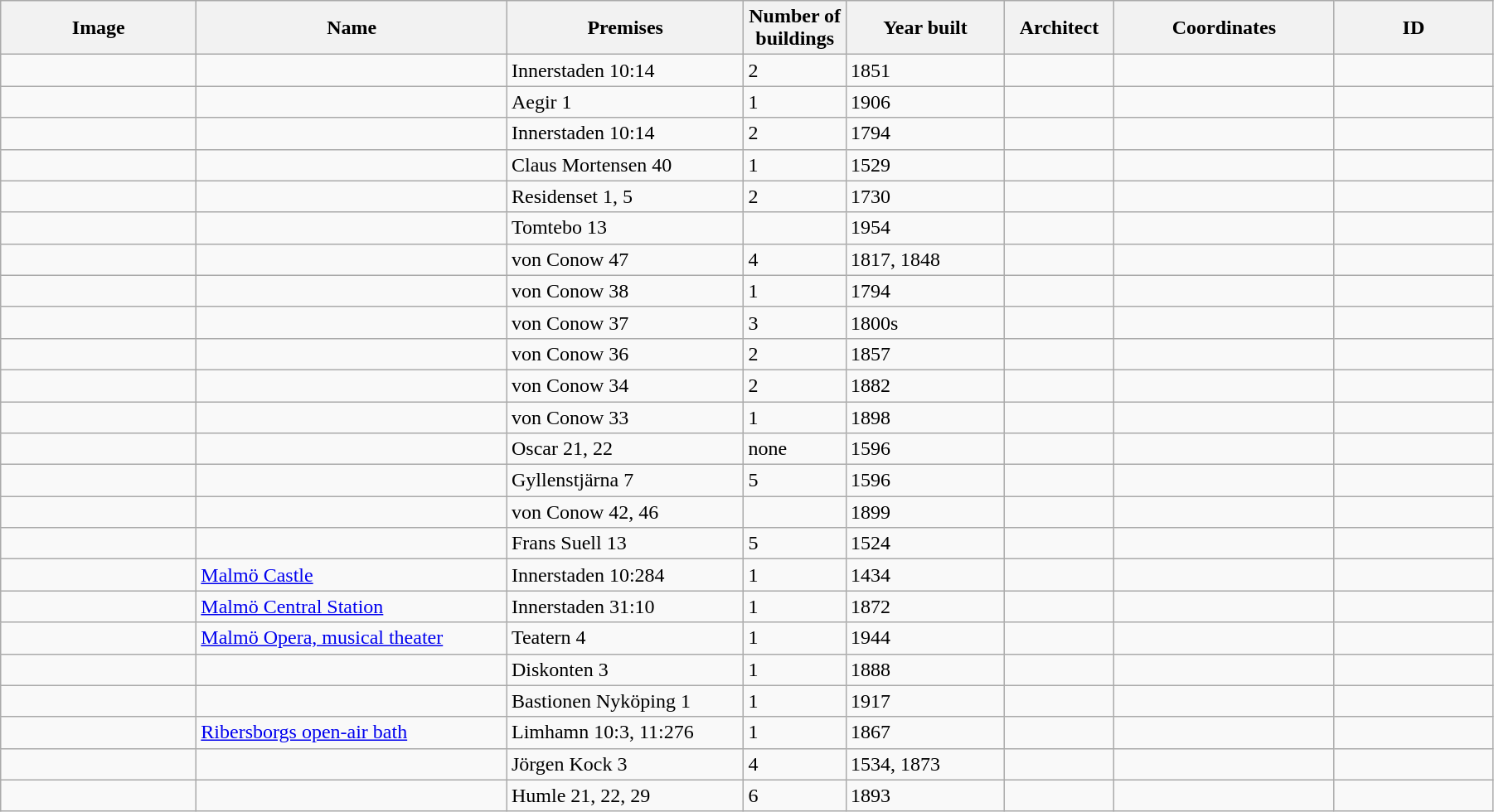<table class="wikitable" width="95%">
<tr>
<th width="150">Image</th>
<th>Name</th>
<th>Premises</th>
<th width="75">Number of<br>buildings</th>
<th width="120">Year built</th>
<th>Architect</th>
<th width="170">Coordinates</th>
<th width="120">ID</th>
</tr>
<tr>
<td></td>
<td></td>
<td>Innerstaden 10:14</td>
<td>2</td>
<td>1851</td>
<td></td>
<td></td>
<td></td>
</tr>
<tr>
<td></td>
<td></td>
<td>Aegir 1</td>
<td>1</td>
<td>1906</td>
<td></td>
<td></td>
<td></td>
</tr>
<tr>
<td></td>
<td></td>
<td>Innerstaden 10:14</td>
<td>2</td>
<td>1794</td>
<td></td>
<td></td>
<td></td>
</tr>
<tr>
<td></td>
<td></td>
<td>Claus Mortensen 40</td>
<td>1</td>
<td>1529</td>
<td></td>
<td></td>
<td></td>
</tr>
<tr>
<td></td>
<td></td>
<td>Residenset 1, 5</td>
<td>2</td>
<td>1730</td>
<td></td>
<td></td>
<td></td>
</tr>
<tr>
<td></td>
<td></td>
<td>Tomtebo 13</td>
<td></td>
<td>1954</td>
<td></td>
<td></td>
<td></td>
</tr>
<tr>
<td></td>
<td></td>
<td>von Conow 47</td>
<td>4</td>
<td>1817, 1848</td>
<td></td>
<td></td>
<td></td>
</tr>
<tr>
<td></td>
<td></td>
<td>von Conow 38</td>
<td>1</td>
<td>1794</td>
<td></td>
<td></td>
<td></td>
</tr>
<tr>
<td></td>
<td></td>
<td>von Conow 37</td>
<td>3</td>
<td>1800s</td>
<td></td>
<td></td>
<td></td>
</tr>
<tr>
<td></td>
<td Djäknegatshusen></td>
<td>von Conow 36</td>
<td>2</td>
<td>1857</td>
<td></td>
<td></td>
<td></td>
</tr>
<tr>
<td></td>
<td Djäknegatshusen></td>
<td>von Conow 34</td>
<td>2</td>
<td>1882</td>
<td></td>
<td></td>
<td></td>
</tr>
<tr>
<td></td>
<td Djäknegatshusen></td>
<td>von Conow 33</td>
<td>1</td>
<td>1898</td>
<td></td>
<td></td>
<td></td>
</tr>
<tr>
<td></td>
<td></td>
<td>Oscar 21, 22</td>
<td>none</td>
<td>1596</td>
<td></td>
<td></td>
<td></td>
</tr>
<tr>
<td></td>
<td></td>
<td>Gyllenstjärna 7</td>
<td>5</td>
<td>1596</td>
<td></td>
<td></td>
<td></td>
</tr>
<tr>
<td></td>
<td></td>
<td>von Conow 42, 46</td>
<td></td>
<td>1899</td>
<td></td>
<td></td>
<td></td>
</tr>
<tr>
<td></td>
<td></td>
<td>Frans Suell 13</td>
<td>5</td>
<td>1524</td>
<td></td>
<td></td>
<td></td>
</tr>
<tr>
<td></td>
<td><a href='#'>Malmö Castle</a></td>
<td>Innerstaden 10:284</td>
<td>1</td>
<td>1434</td>
<td></td>
<td></td>
<td></td>
</tr>
<tr>
<td></td>
<td><a href='#'>Malmö Central Station</a></td>
<td>Innerstaden 31:10</td>
<td>1</td>
<td>1872</td>
<td></td>
<td></td>
<td></td>
</tr>
<tr>
<td></td>
<td><a href='#'>Malmö Opera, musical theater</a></td>
<td>Teatern 4</td>
<td>1</td>
<td>1944</td>
<td></td>
<td></td>
<td></td>
</tr>
<tr>
<td></td>
<td></td>
<td>Diskonten 3</td>
<td>1</td>
<td>1888</td>
<td></td>
<td></td>
<td></td>
</tr>
<tr>
<td></td>
<td></td>
<td>Bastionen Nyköping 1</td>
<td>1</td>
<td>1917</td>
<td></td>
<td></td>
<td></td>
</tr>
<tr>
<td></td>
<td><a href='#'>Ribersborgs open-air bath</a></td>
<td>Limhamn 10:3, 11:276</td>
<td>1</td>
<td>1867</td>
<td></td>
<td></td>
<td></td>
</tr>
<tr>
<td></td>
<td Rosenvingeska huset></td>
<td>Jörgen Kock 3</td>
<td>4</td>
<td>1534, 1873</td>
<td></td>
<td></td>
<td></td>
</tr>
<tr>
<td></td>
<td></td>
<td>Humle 21, 22, 29</td>
<td>6</td>
<td>1893</td>
<td></td>
<td></td>
<td></td>
</tr>
</table>
